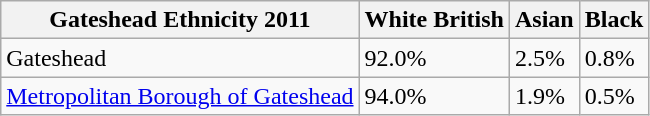<table class="wikitable">
<tr>
<th>Gateshead Ethnicity 2011</th>
<th>White British</th>
<th>Asian</th>
<th>Black</th>
</tr>
<tr>
<td>Gateshead</td>
<td>92.0%</td>
<td>2.5%</td>
<td>0.8%</td>
</tr>
<tr>
<td><a href='#'>Metropolitan Borough of Gateshead</a></td>
<td>94.0%</td>
<td>1.9%</td>
<td>0.5%</td>
</tr>
</table>
